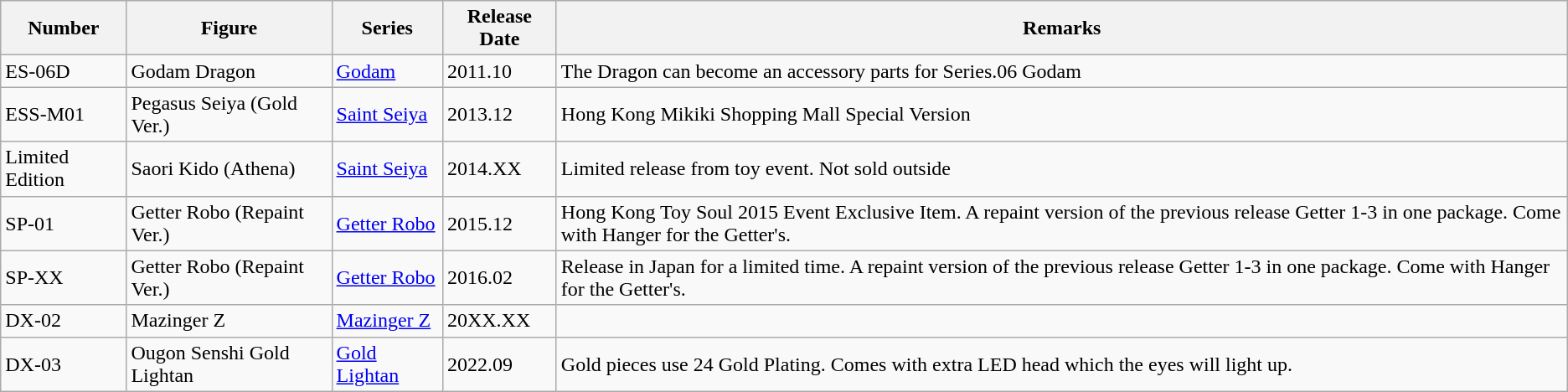<table class="wikitable sortable">
<tr>
<th>Number</th>
<th>Figure</th>
<th>Series</th>
<th>Release Date</th>
<th>Remarks</th>
</tr>
<tr>
<td>ES-06D</td>
<td>Godam Dragon</td>
<td><a href='#'>Godam</a></td>
<td>2011.10</td>
<td>The Dragon can become an accessory parts for Series.06 Godam</td>
</tr>
<tr>
<td>ESS-M01</td>
<td>Pegasus Seiya (Gold Ver.)</td>
<td><a href='#'>Saint Seiya</a></td>
<td>2013.12</td>
<td>Hong Kong Mikiki Shopping Mall Special Version</td>
</tr>
<tr>
<td>Limited Edition</td>
<td>Saori Kido (Athena)</td>
<td><a href='#'>Saint Seiya</a></td>
<td>2014.XX</td>
<td>Limited release from toy event. Not sold outside</td>
</tr>
<tr>
<td>SP-01</td>
<td>Getter Robo (Repaint Ver.)</td>
<td><a href='#'>Getter Robo</a></td>
<td>2015.12</td>
<td>Hong Kong Toy Soul 2015 Event Exclusive Item. A repaint version of the previous release Getter 1-3 in one package. Come with Hanger for the Getter's.</td>
</tr>
<tr>
<td>SP-XX</td>
<td>Getter Robo (Repaint Ver.)</td>
<td><a href='#'>Getter Robo</a></td>
<td>2016.02</td>
<td>Release in Japan for a limited time. A repaint version of the previous release Getter 1-3 in one package. Come with Hanger for the Getter's.</td>
</tr>
<tr>
<td>DX-02</td>
<td>Mazinger Z</td>
<td><a href='#'>Mazinger Z</a></td>
<td>20XX.XX</td>
<td></td>
</tr>
<tr>
<td>DX-03</td>
<td>Ougon Senshi Gold Lightan</td>
<td><a href='#'>Gold Lightan</a></td>
<td>2022.09</td>
<td>Gold pieces use 24 Gold Plating. Comes with extra LED head which the eyes will light up.</td>
</tr>
</table>
